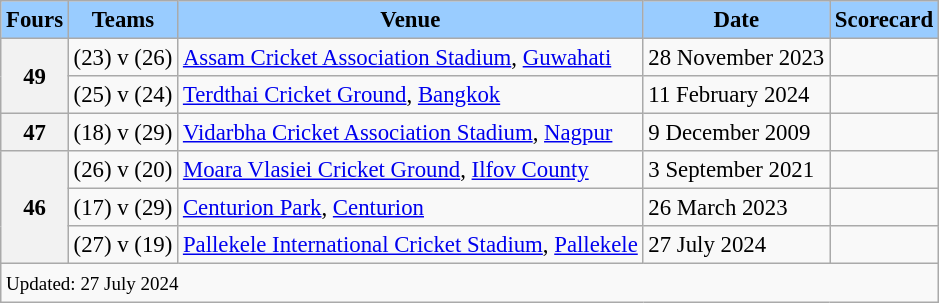<table class="wikitable sortable defaultleft" style="font-size: 95%">
<tr>
<th scope="col" style="background-color:#9cf;">Fours</th>
<th scope="col" style="background-color:#9cf;">Teams</th>
<th scope="col" style="background-color:#9cf;">Venue</th>
<th scope="col" style="background-color:#9cf;">Date</th>
<th scope="col" style="background-color:#9cf;">Scorecard</th>
</tr>
<tr>
<th rowspan="2" scope="row">49</th>
<td> (23) v  (26)</td>
<td><a href='#'>Assam Cricket Association Stadium</a>, <a href='#'>Guwahati</a></td>
<td>28 November 2023</td>
<td></td>
</tr>
<tr>
<td> (25) v  (24)</td>
<td><a href='#'>Terdthai Cricket Ground</a>, <a href='#'>Bangkok</a></td>
<td>11 February 2024</td>
<td></td>
</tr>
<tr>
<th scope="row">47</th>
<td> (18) v  (29)</td>
<td><a href='#'>Vidarbha Cricket Association Stadium</a>, <a href='#'>Nagpur</a></td>
<td>9 December 2009</td>
<td></td>
</tr>
<tr>
<th rowspan="3" scope="row">46</th>
<td> (26) v  (20)</td>
<td><a href='#'>Moara Vlasiei Cricket Ground</a>, <a href='#'>Ilfov County</a></td>
<td>3 September 2021</td>
<td></td>
</tr>
<tr>
<td> (17) v  (29)</td>
<td><a href='#'>Centurion Park</a>, <a href='#'>Centurion</a></td>
<td>26 March 2023</td>
<td></td>
</tr>
<tr>
<td> (27) v  (19)</td>
<td><a href='#'>Pallekele International Cricket Stadium</a>, <a href='#'>Pallekele</a></td>
<td>27 July 2024</td>
<td></td>
</tr>
<tr class="sortbottom">
<td scope="row" colspan=5 style="text-align:left;"><small>Updated: 27 July 2024</small></td>
</tr>
</table>
